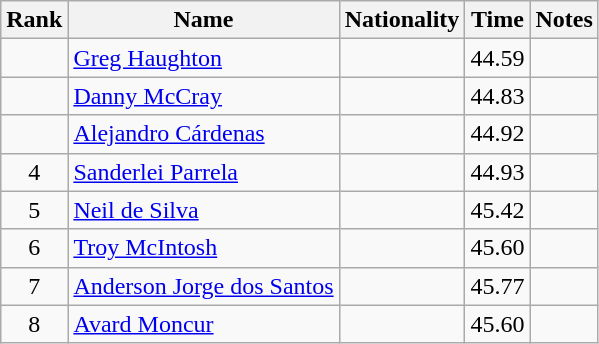<table class="wikitable sortable" style="text-align:center">
<tr>
<th>Rank</th>
<th>Name</th>
<th>Nationality</th>
<th>Time</th>
<th>Notes</th>
</tr>
<tr>
<td></td>
<td align=left><a href='#'>Greg Haughton</a></td>
<td align=left></td>
<td>44.59</td>
<td></td>
</tr>
<tr>
<td></td>
<td align=left><a href='#'>Danny McCray</a></td>
<td align=left></td>
<td>44.83</td>
<td></td>
</tr>
<tr>
<td></td>
<td align=left><a href='#'>Alejandro Cárdenas</a></td>
<td align=left></td>
<td>44.92</td>
<td></td>
</tr>
<tr>
<td>4</td>
<td align=left><a href='#'>Sanderlei Parrela</a></td>
<td align=left></td>
<td>44.93</td>
<td></td>
</tr>
<tr>
<td>5</td>
<td align=left><a href='#'>Neil de Silva</a></td>
<td align=left></td>
<td>45.42</td>
<td></td>
</tr>
<tr>
<td>6</td>
<td align=left><a href='#'>Troy McIntosh</a></td>
<td align=left></td>
<td>45.60</td>
<td></td>
</tr>
<tr>
<td>7</td>
<td align=left><a href='#'>Anderson Jorge dos Santos</a></td>
<td align=left></td>
<td>45.77</td>
<td></td>
</tr>
<tr>
<td>8</td>
<td align=left><a href='#'>Avard Moncur</a></td>
<td align=left></td>
<td>45.60</td>
<td></td>
</tr>
</table>
